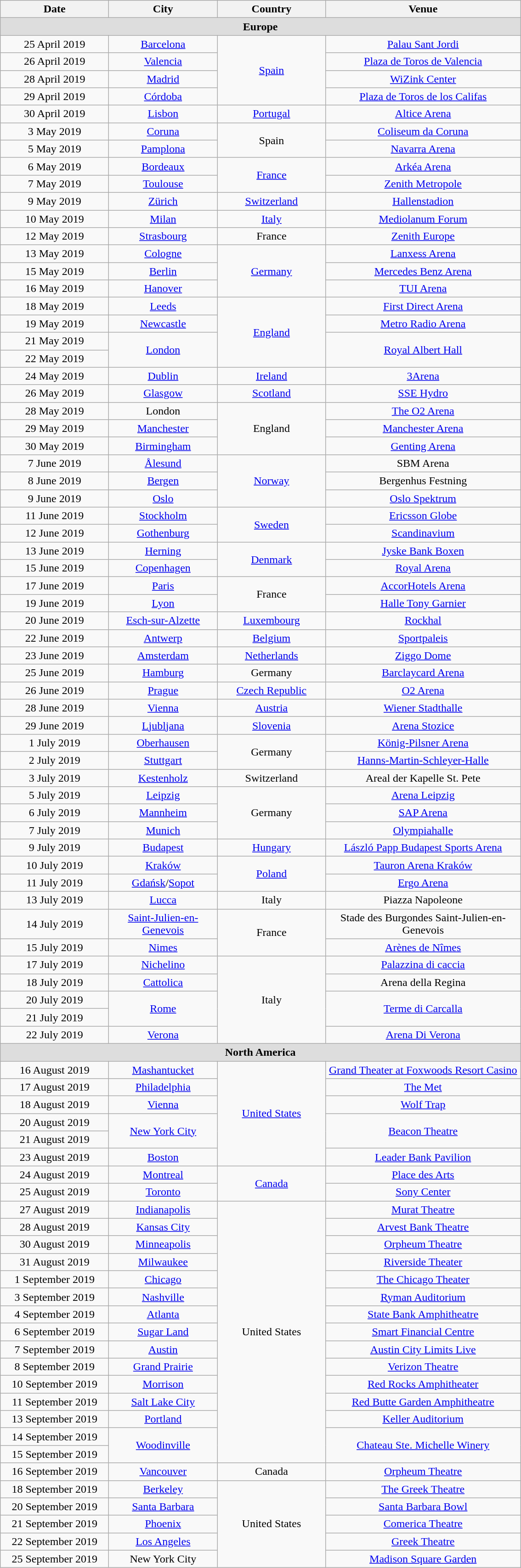<table class="wikitable" style="text-align:center;">
<tr>
<th width="150">Date</th>
<th width="150">City</th>
<th width="150">Country</th>
<th width="275">Venue</th>
</tr>
<tr>
<td colspan="4" style="background:#ddd;"><strong>Europe</strong></td>
</tr>
<tr>
<td>25 April 2019</td>
<td><a href='#'>Barcelona</a></td>
<td rowspan="4"><a href='#'>Spain</a></td>
<td><a href='#'>Palau Sant Jordi</a></td>
</tr>
<tr>
<td>26 April 2019</td>
<td><a href='#'>Valencia</a></td>
<td><a href='#'>Plaza de Toros de Valencia</a></td>
</tr>
<tr>
<td>28 April 2019</td>
<td><a href='#'>Madrid</a></td>
<td><a href='#'>WiZink Center</a></td>
</tr>
<tr>
<td>29 April 2019</td>
<td><a href='#'>Córdoba</a></td>
<td><a href='#'>Plaza de Toros de los Califas</a></td>
</tr>
<tr>
<td>30 April 2019</td>
<td><a href='#'>Lisbon</a></td>
<td><a href='#'>Portugal</a></td>
<td><a href='#'>Altice Arena</a></td>
</tr>
<tr>
<td>3 May 2019</td>
<td><a href='#'>Coruna</a></td>
<td rowspan="2">Spain</td>
<td><a href='#'>Coliseum da Coruna</a></td>
</tr>
<tr>
<td>5 May 2019</td>
<td><a href='#'>Pamplona</a></td>
<td><a href='#'>Navarra Arena</a></td>
</tr>
<tr>
<td>6 May 2019</td>
<td><a href='#'>Bordeaux</a></td>
<td rowspan="2"><a href='#'>France</a></td>
<td><a href='#'>Arkéa Arena</a></td>
</tr>
<tr>
<td>7 May 2019</td>
<td><a href='#'>Toulouse</a></td>
<td><a href='#'>Zenith Metropole</a></td>
</tr>
<tr>
<td>9 May 2019</td>
<td><a href='#'>Zürich</a></td>
<td><a href='#'>Switzerland</a></td>
<td><a href='#'>Hallenstadion</a></td>
</tr>
<tr>
<td>10 May 2019</td>
<td><a href='#'>Milan</a></td>
<td><a href='#'>Italy</a></td>
<td><a href='#'>Mediolanum Forum</a></td>
</tr>
<tr>
<td>12 May 2019</td>
<td><a href='#'>Strasbourg</a></td>
<td>France</td>
<td><a href='#'>Zenith Europe</a></td>
</tr>
<tr>
<td>13 May 2019</td>
<td><a href='#'>Cologne</a></td>
<td rowspan="3"><a href='#'>Germany</a></td>
<td><a href='#'>Lanxess Arena</a></td>
</tr>
<tr>
<td>15 May 2019</td>
<td><a href='#'>Berlin</a></td>
<td><a href='#'>Mercedes Benz Arena</a></td>
</tr>
<tr>
<td>16 May 2019</td>
<td><a href='#'>Hanover</a></td>
<td><a href='#'>TUI Arena</a></td>
</tr>
<tr>
<td>18 May 2019</td>
<td><a href='#'>Leeds</a></td>
<td rowspan="4"><a href='#'>England</a></td>
<td><a href='#'>First Direct Arena</a></td>
</tr>
<tr>
<td>19 May 2019</td>
<td><a href='#'>Newcastle</a></td>
<td><a href='#'>Metro Radio Arena</a></td>
</tr>
<tr>
<td>21 May 2019</td>
<td rowspan="2"><a href='#'>London</a></td>
<td rowspan="2"><a href='#'>Royal Albert Hall</a></td>
</tr>
<tr>
<td>22 May 2019</td>
</tr>
<tr>
<td>24 May 2019</td>
<td><a href='#'>Dublin</a></td>
<td><a href='#'>Ireland</a></td>
<td><a href='#'>3Arena</a></td>
</tr>
<tr>
<td>26 May 2019</td>
<td><a href='#'>Glasgow</a></td>
<td><a href='#'>Scotland</a></td>
<td><a href='#'>SSE Hydro</a></td>
</tr>
<tr>
<td>28 May 2019</td>
<td>London</td>
<td rowspan="3">England</td>
<td><a href='#'>The O2 Arena</a></td>
</tr>
<tr>
<td>29 May 2019</td>
<td><a href='#'>Manchester</a></td>
<td><a href='#'>Manchester Arena</a></td>
</tr>
<tr>
<td>30 May 2019</td>
<td><a href='#'>Birmingham</a></td>
<td><a href='#'>Genting Arena</a></td>
</tr>
<tr>
<td>7 June 2019</td>
<td><a href='#'>Ålesund</a></td>
<td rowspan="3"><a href='#'>Norway</a></td>
<td>SBM Arena</td>
</tr>
<tr>
<td>8 June 2019</td>
<td><a href='#'>Bergen</a></td>
<td>Bergenhus Festning</td>
</tr>
<tr>
<td>9 June 2019</td>
<td><a href='#'>Oslo</a></td>
<td><a href='#'>Oslo Spektrum</a></td>
</tr>
<tr>
<td>11 June 2019</td>
<td><a href='#'>Stockholm</a></td>
<td rowspan="2"><a href='#'>Sweden</a></td>
<td><a href='#'>Ericsson Globe</a></td>
</tr>
<tr>
<td>12 June 2019</td>
<td><a href='#'>Gothenburg</a></td>
<td><a href='#'>Scandinavium</a></td>
</tr>
<tr>
<td>13 June 2019</td>
<td><a href='#'>Herning</a></td>
<td rowspan="2"><a href='#'>Denmark</a></td>
<td><a href='#'>Jyske Bank Boxen</a></td>
</tr>
<tr>
<td>15 June 2019</td>
<td><a href='#'>Copenhagen</a></td>
<td><a href='#'>Royal Arena</a></td>
</tr>
<tr>
<td>17 June 2019</td>
<td><a href='#'>Paris</a></td>
<td rowspan="2">France</td>
<td><a href='#'>AccorHotels Arena</a></td>
</tr>
<tr>
<td>19 June 2019</td>
<td><a href='#'>Lyon</a></td>
<td><a href='#'>Halle Tony Garnier</a></td>
</tr>
<tr>
<td>20 June 2019</td>
<td><a href='#'>Esch-sur-Alzette</a></td>
<td><a href='#'>Luxembourg</a></td>
<td><a href='#'>Rockhal</a></td>
</tr>
<tr>
<td>22 June 2019</td>
<td><a href='#'>Antwerp</a></td>
<td><a href='#'>Belgium</a></td>
<td><a href='#'>Sportpaleis</a></td>
</tr>
<tr>
<td>23 June 2019</td>
<td><a href='#'>Amsterdam</a></td>
<td><a href='#'>Netherlands</a></td>
<td><a href='#'>Ziggo Dome</a></td>
</tr>
<tr>
<td>25 June 2019</td>
<td><a href='#'>Hamburg</a></td>
<td>Germany</td>
<td><a href='#'>Barclaycard Arena</a></td>
</tr>
<tr>
<td>26 June 2019</td>
<td><a href='#'>Prague</a></td>
<td><a href='#'>Czech Republic</a></td>
<td><a href='#'>O2 Arena</a></td>
</tr>
<tr>
<td>28 June 2019</td>
<td><a href='#'>Vienna</a></td>
<td><a href='#'>Austria</a></td>
<td><a href='#'>Wiener Stadthalle</a></td>
</tr>
<tr>
<td>29 June 2019</td>
<td><a href='#'>Ljubljana</a></td>
<td><a href='#'>Slovenia</a></td>
<td><a href='#'>Arena Stozice</a></td>
</tr>
<tr>
<td>1 July 2019</td>
<td><a href='#'>Oberhausen</a></td>
<td rowspan="2">Germany</td>
<td><a href='#'>König-Pilsner Arena</a></td>
</tr>
<tr>
<td>2 July 2019</td>
<td><a href='#'>Stuttgart</a></td>
<td><a href='#'>Hanns-Martin-Schleyer-Halle</a></td>
</tr>
<tr>
<td>3 July 2019 </td>
<td><a href='#'>Kestenholz</a></td>
<td>Switzerland</td>
<td>Areal der Kapelle St. Pete</td>
</tr>
<tr>
<td>5 July 2019</td>
<td><a href='#'>Leipzig</a></td>
<td rowspan="3">Germany</td>
<td><a href='#'>Arena Leipzig</a></td>
</tr>
<tr>
<td>6 July 2019</td>
<td><a href='#'>Mannheim</a></td>
<td><a href='#'>SAP Arena</a></td>
</tr>
<tr>
<td>7 July 2019</td>
<td><a href='#'>Munich</a></td>
<td><a href='#'>Olympiahalle</a></td>
</tr>
<tr>
<td>9 July 2019</td>
<td><a href='#'>Budapest</a></td>
<td><a href='#'>Hungary</a></td>
<td><a href='#'>László Papp Budapest Sports Arena</a></td>
</tr>
<tr>
<td>10 July 2019</td>
<td><a href='#'>Kraków</a></td>
<td rowspan="2"><a href='#'>Poland</a></td>
<td><a href='#'>Tauron Arena Kraków</a></td>
</tr>
<tr>
<td>11 July 2019</td>
<td><a href='#'>Gdańsk</a>/<a href='#'>Sopot</a></td>
<td><a href='#'>Ergo Arena</a></td>
</tr>
<tr>
<td>13 July 2019 </td>
<td><a href='#'>Lucca</a></td>
<td>Italy</td>
<td>Piazza Napoleone</td>
</tr>
<tr>
<td>14 July 2019 </td>
<td><a href='#'>Saint-Julien-en-Genevois</a></td>
<td rowspan="2">France</td>
<td>Stade des Burgondes Saint-Julien-en-Genevois</td>
</tr>
<tr>
<td>15 July 2019 </td>
<td><a href='#'>Nimes</a></td>
<td><a href='#'>Arènes de Nîmes</a></td>
</tr>
<tr>
<td>17 July 2019</td>
<td><a href='#'>Nichelino</a></td>
<td rowspan="5">Italy</td>
<td><a href='#'>Palazzina di caccia</a></td>
</tr>
<tr>
<td>18 July 2019</td>
<td><a href='#'>Cattolica</a></td>
<td>Arena della Regina</td>
</tr>
<tr>
<td>20 July 2019</td>
<td rowspan="2"><a href='#'>Rome</a></td>
<td rowspan="2"><a href='#'>Terme di Carcalla</a></td>
</tr>
<tr>
<td>21 July 2019</td>
</tr>
<tr>
<td>22 July 2019 </td>
<td><a href='#'>Verona</a></td>
<td><a href='#'>Arena Di Verona</a></td>
</tr>
<tr>
<td colspan="4" style="background:#ddd;"><strong>North America</strong></td>
</tr>
<tr>
<td>16 August 2019</td>
<td><a href='#'>Mashantucket</a></td>
<td rowspan="6"><a href='#'>United States</a></td>
<td><a href='#'>Grand Theater at Foxwoods Resort Casino</a></td>
</tr>
<tr>
<td>17 August 2019</td>
<td><a href='#'>Philadelphia</a></td>
<td><a href='#'>The Met</a></td>
</tr>
<tr>
<td>18 August 2019</td>
<td><a href='#'>Vienna</a></td>
<td><a href='#'>Wolf Trap</a></td>
</tr>
<tr>
<td>20 August 2019</td>
<td rowspan="2"><a href='#'>New York City</a></td>
<td rowspan="2"><a href='#'>Beacon Theatre</a></td>
</tr>
<tr>
<td>21 August 2019</td>
</tr>
<tr>
<td>23 August 2019</td>
<td><a href='#'>Boston</a></td>
<td><a href='#'>Leader Bank Pavilion</a></td>
</tr>
<tr>
<td>24 August 2019</td>
<td><a href='#'>Montreal</a></td>
<td rowspan="2"><a href='#'>Canada</a></td>
<td><a href='#'>Place des Arts</a></td>
</tr>
<tr>
<td>25 August 2019</td>
<td><a href='#'>Toronto</a></td>
<td><a href='#'>Sony Center</a></td>
</tr>
<tr>
<td>27 August 2019</td>
<td><a href='#'>Indianapolis</a></td>
<td rowspan="15">United States</td>
<td><a href='#'>Murat Theatre</a></td>
</tr>
<tr>
<td>28 August 2019</td>
<td><a href='#'>Kansas City</a></td>
<td><a href='#'>Arvest Bank Theatre</a></td>
</tr>
<tr>
<td>30 August 2019</td>
<td><a href='#'>Minneapolis</a></td>
<td><a href='#'>Orpheum Theatre</a></td>
</tr>
<tr>
<td>31 August 2019</td>
<td><a href='#'>Milwaukee</a></td>
<td><a href='#'>Riverside Theater</a></td>
</tr>
<tr>
<td>1 September 2019</td>
<td><a href='#'>Chicago</a></td>
<td><a href='#'>The Chicago Theater</a></td>
</tr>
<tr>
<td>3 September 2019</td>
<td><a href='#'>Nashville</a></td>
<td><a href='#'>Ryman Auditorium</a></td>
</tr>
<tr>
<td>4 September 2019</td>
<td><a href='#'>Atlanta</a></td>
<td><a href='#'>State Bank Amphitheatre</a></td>
</tr>
<tr>
<td>6 September 2019</td>
<td><a href='#'>Sugar Land</a></td>
<td><a href='#'>Smart Financial Centre</a></td>
</tr>
<tr>
<td>7 September 2019</td>
<td><a href='#'>Austin</a></td>
<td><a href='#'>Austin City Limits Live</a></td>
</tr>
<tr>
<td>8 September 2019</td>
<td><a href='#'>Grand Prairie</a></td>
<td><a href='#'>Verizon Theatre</a></td>
</tr>
<tr>
<td>10 September 2019</td>
<td><a href='#'>Morrison</a></td>
<td><a href='#'>Red Rocks Amphitheater</a></td>
</tr>
<tr>
<td>11 September 2019</td>
<td><a href='#'>Salt Lake City</a></td>
<td><a href='#'>Red Butte Garden Amphitheatre</a></td>
</tr>
<tr>
<td>13 September 2019</td>
<td><a href='#'>Portland</a></td>
<td><a href='#'>Keller Auditorium</a></td>
</tr>
<tr>
<td>14 September 2019</td>
<td rowspan="2"><a href='#'>Woodinville</a></td>
<td rowspan="2"><a href='#'>Chateau Ste. Michelle Winery</a></td>
</tr>
<tr>
<td>15 September 2019</td>
</tr>
<tr>
<td>16 September 2019</td>
<td><a href='#'>Vancouver</a></td>
<td>Canada</td>
<td><a href='#'>Orpheum Theatre</a></td>
</tr>
<tr>
<td>18 September 2019</td>
<td><a href='#'>Berkeley</a></td>
<td rowspan="5">United States</td>
<td><a href='#'>The Greek Theatre</a></td>
</tr>
<tr>
<td>20 September 2019</td>
<td><a href='#'>Santa Barbara</a></td>
<td><a href='#'>Santa Barbara Bowl</a></td>
</tr>
<tr>
<td>21 September 2019</td>
<td><a href='#'>Phoenix</a></td>
<td><a href='#'>Comerica Theatre</a></td>
</tr>
<tr>
<td>22 September 2019</td>
<td><a href='#'>Los Angeles</a></td>
<td><a href='#'>Greek Theatre</a></td>
</tr>
<tr>
<td>25 September 2019</td>
<td>New York City</td>
<td><a href='#'>Madison Square Garden</a></td>
</tr>
</table>
